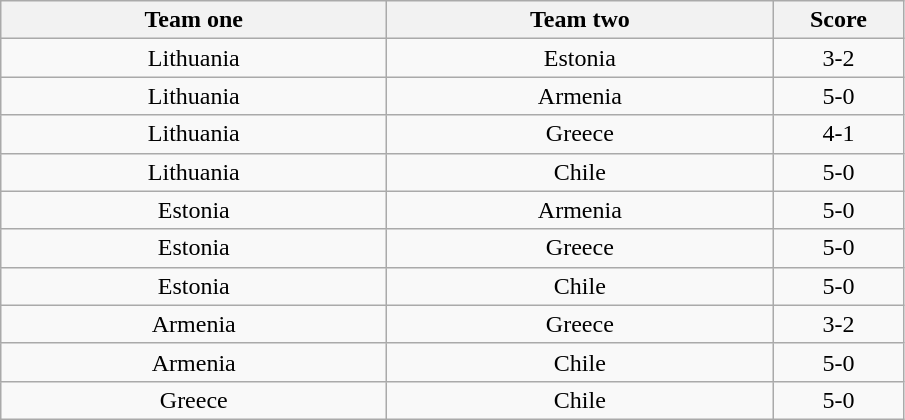<table class="wikitable" style="text-align: center">
<tr>
<th width=250>Team one</th>
<th width=250>Team two</th>
<th width=80>Score</th>
</tr>
<tr>
<td> Lithuania</td>
<td> Estonia</td>
<td>3-2</td>
</tr>
<tr>
<td> Lithuania</td>
<td> Armenia</td>
<td>5-0</td>
</tr>
<tr>
<td> Lithuania</td>
<td> Greece</td>
<td>4-1</td>
</tr>
<tr>
<td> Lithuania</td>
<td> Chile</td>
<td>5-0</td>
</tr>
<tr>
<td> Estonia</td>
<td> Armenia</td>
<td>5-0</td>
</tr>
<tr>
<td> Estonia</td>
<td> Greece</td>
<td>5-0</td>
</tr>
<tr>
<td> Estonia</td>
<td> Chile</td>
<td>5-0</td>
</tr>
<tr>
<td> Armenia</td>
<td> Greece</td>
<td>3-2</td>
</tr>
<tr>
<td> Armenia</td>
<td> Chile</td>
<td>5-0</td>
</tr>
<tr>
<td> Greece</td>
<td> Chile</td>
<td>5-0</td>
</tr>
</table>
